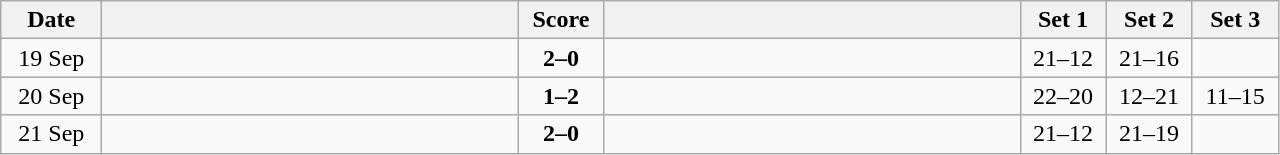<table class="wikitable" style="text-align: center;">
<tr>
<th width="60">Date</th>
<th align="right" width="270"></th>
<th width="50">Score</th>
<th align="left" width="270"></th>
<th width="50">Set 1</th>
<th width="50">Set 2</th>
<th width="50">Set 3</th>
</tr>
<tr>
<td>19 Sep</td>
<td align=left><strong></strong></td>
<td align=center><strong>2–0</strong></td>
<td align=left></td>
<td>21–12</td>
<td>21–16</td>
<td></td>
</tr>
<tr>
<td>20 Sep</td>
<td align=left></td>
<td align=center><strong>1–2</strong></td>
<td align=left><strong></strong></td>
<td>22–20</td>
<td>12–21</td>
<td>11–15</td>
</tr>
<tr>
<td>21 Sep</td>
<td align=left><strong></strong></td>
<td align=center><strong>2–0</strong></td>
<td align=left></td>
<td>21–12</td>
<td>21–19</td>
<td></td>
</tr>
</table>
